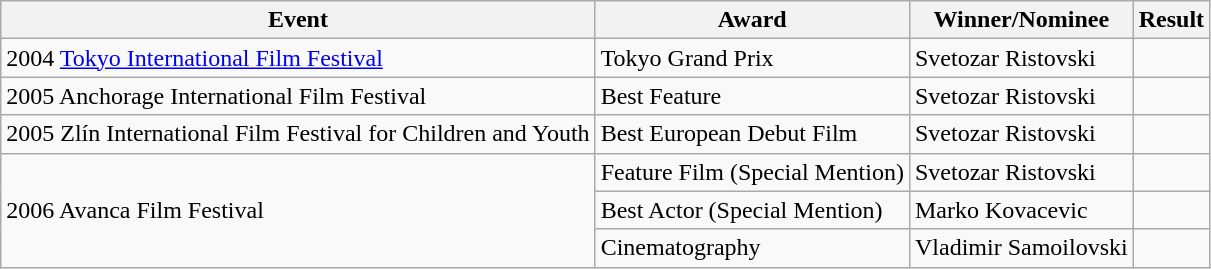<table class="wikitable">
<tr>
<th>Event</th>
<th>Award</th>
<th>Winner/Nominee</th>
<th>Result</th>
</tr>
<tr>
<td>2004 <a href='#'>Tokyo International Film Festival</a></td>
<td>Tokyo Grand Prix</td>
<td>Svetozar Ristovski</td>
<td></td>
</tr>
<tr>
<td>2005 Anchorage International Film Festival</td>
<td>Best Feature</td>
<td>Svetozar Ristovski</td>
<td></td>
</tr>
<tr>
<td>2005 Zlín International Film Festival for Children and Youth</td>
<td>Best European Debut Film</td>
<td>Svetozar Ristovski</td>
<td></td>
</tr>
<tr>
<td rowspan="3">2006 Avanca Film Festival</td>
<td>Feature Film (Special Mention)</td>
<td>Svetozar Ristovski</td>
<td></td>
</tr>
<tr>
<td>Best Actor (Special Mention)</td>
<td>Marko Kovacevic</td>
<td></td>
</tr>
<tr>
<td>Cinematography</td>
<td>Vladimir Samoilovski</td>
<td></td>
</tr>
</table>
